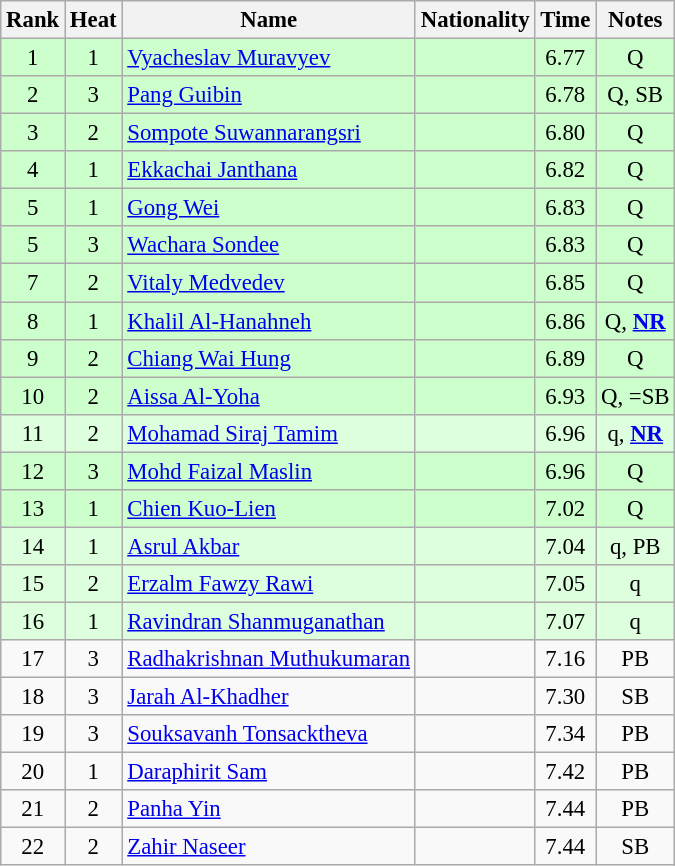<table class="wikitable sortable" style="text-align:center;font-size:95%">
<tr>
<th>Rank</th>
<th>Heat</th>
<th>Name</th>
<th>Nationality</th>
<th>Time</th>
<th>Notes</th>
</tr>
<tr bgcolor=ccffcc>
<td>1</td>
<td>1</td>
<td align=left><a href='#'>Vyacheslav Muravyev</a></td>
<td align=left></td>
<td>6.77</td>
<td>Q</td>
</tr>
<tr bgcolor=ccffcc>
<td>2</td>
<td>3</td>
<td align=left><a href='#'>Pang Guibin</a></td>
<td align=left></td>
<td>6.78</td>
<td>Q, SB</td>
</tr>
<tr bgcolor=ccffcc>
<td>3</td>
<td>2</td>
<td align=left><a href='#'>Sompote Suwannarangsri</a></td>
<td align=left></td>
<td>6.80</td>
<td>Q</td>
</tr>
<tr bgcolor=ccffcc>
<td>4</td>
<td>1</td>
<td align=left><a href='#'>Ekkachai Janthana</a></td>
<td align=left></td>
<td>6.82</td>
<td>Q</td>
</tr>
<tr bgcolor=ccffcc>
<td>5</td>
<td>1</td>
<td align=left><a href='#'>Gong Wei</a></td>
<td align=left></td>
<td>6.83</td>
<td>Q</td>
</tr>
<tr bgcolor=ccffcc>
<td>5</td>
<td>3</td>
<td align=left><a href='#'>Wachara Sondee</a></td>
<td align=left></td>
<td>6.83</td>
<td>Q</td>
</tr>
<tr bgcolor=ccffcc>
<td>7</td>
<td>2</td>
<td align=left><a href='#'>Vitaly Medvedev</a></td>
<td align=left></td>
<td>6.85</td>
<td>Q</td>
</tr>
<tr bgcolor=ccffcc>
<td>8</td>
<td>1</td>
<td align=left><a href='#'>Khalil Al-Hanahneh</a></td>
<td align=left></td>
<td>6.86</td>
<td>Q, <strong><a href='#'>NR</a></strong></td>
</tr>
<tr bgcolor=ccffcc>
<td>9</td>
<td>2</td>
<td align=left><a href='#'>Chiang Wai Hung</a></td>
<td align=left></td>
<td>6.89</td>
<td>Q</td>
</tr>
<tr bgcolor=ccffcc>
<td>10</td>
<td>2</td>
<td align=left><a href='#'>Aissa Al-Yoha</a></td>
<td align=left></td>
<td>6.93</td>
<td>Q, =SB</td>
</tr>
<tr bgcolor=ddffdd>
<td>11</td>
<td>2</td>
<td align=left><a href='#'>Mohamad Siraj Tamim</a></td>
<td align=left></td>
<td>6.96</td>
<td>q, <strong><a href='#'>NR</a></strong></td>
</tr>
<tr bgcolor=ccffcc>
<td>12</td>
<td>3</td>
<td align=left><a href='#'>Mohd Faizal Maslin</a></td>
<td align=left></td>
<td>6.96</td>
<td>Q</td>
</tr>
<tr bgcolor=ccffcc>
<td>13</td>
<td>1</td>
<td align=left><a href='#'>Chien Kuo-Lien</a></td>
<td align=left></td>
<td>7.02</td>
<td>Q</td>
</tr>
<tr bgcolor=ddffdd>
<td>14</td>
<td>1</td>
<td align=left><a href='#'>Asrul Akbar</a></td>
<td align=left></td>
<td>7.04</td>
<td>q, PB</td>
</tr>
<tr bgcolor=ddffdd>
<td>15</td>
<td>2</td>
<td align=left><a href='#'>Erzalm Fawzy Rawi</a></td>
<td align=left></td>
<td>7.05</td>
<td>q</td>
</tr>
<tr bgcolor=ddffdd>
<td>16</td>
<td>1</td>
<td align=left><a href='#'>Ravindran Shanmuganathan</a></td>
<td align=left></td>
<td>7.07</td>
<td>q</td>
</tr>
<tr>
<td>17</td>
<td>3</td>
<td align=left><a href='#'>Radhakrishnan Muthukumaran</a></td>
<td align=left></td>
<td>7.16</td>
<td>PB</td>
</tr>
<tr>
<td>18</td>
<td>3</td>
<td align=left><a href='#'>Jarah Al-Khadher</a></td>
<td align=left></td>
<td>7.30</td>
<td>SB</td>
</tr>
<tr>
<td>19</td>
<td>3</td>
<td align=left><a href='#'>Souksavanh Tonsacktheva</a></td>
<td align=left></td>
<td>7.34</td>
<td>PB</td>
</tr>
<tr>
<td>20</td>
<td>1</td>
<td align=left><a href='#'>Daraphirit Sam</a></td>
<td align=left></td>
<td>7.42</td>
<td>PB</td>
</tr>
<tr>
<td>21</td>
<td>2</td>
<td align=left><a href='#'>Panha Yin</a></td>
<td align=left></td>
<td>7.44</td>
<td>PB</td>
</tr>
<tr>
<td>22</td>
<td>2</td>
<td align=left><a href='#'>Zahir Naseer</a></td>
<td align=left></td>
<td>7.44</td>
<td>SB</td>
</tr>
</table>
